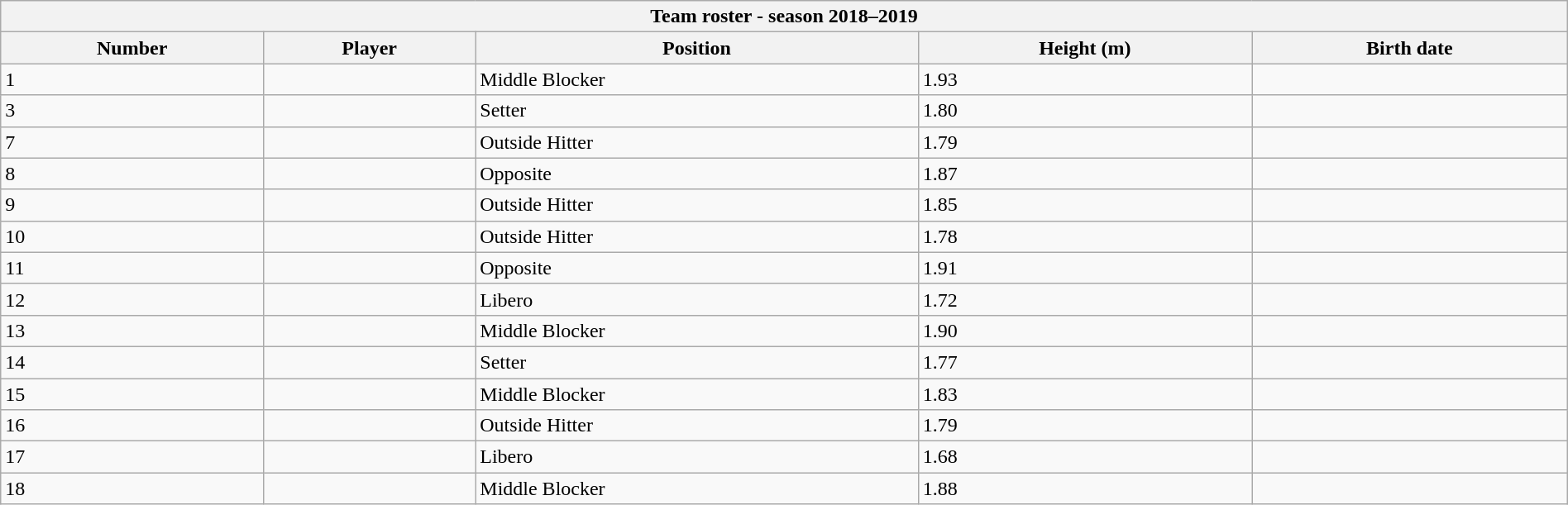<table class="wikitable collapsible collapsed" style="width:100%;">
<tr>
<th colspan=6><strong>Team roster - season 2018–2019</strong></th>
</tr>
<tr>
<th>Number</th>
<th>Player</th>
<th>Position</th>
<th>Height (m)</th>
<th>Birth date</th>
</tr>
<tr>
<td>1</td>
<td align=left> </td>
<td>Middle Blocker</td>
<td>1.93</td>
<td align=right></td>
</tr>
<tr>
<td>3</td>
<td align=left> </td>
<td>Setter</td>
<td>1.80</td>
<td align=right></td>
</tr>
<tr>
<td>7</td>
<td align=left> </td>
<td>Outside Hitter</td>
<td>1.79</td>
<td align=right></td>
</tr>
<tr>
<td>8</td>
<td align=left> </td>
<td>Opposite</td>
<td>1.87</td>
<td align=right></td>
</tr>
<tr>
<td>9</td>
<td align=left> </td>
<td>Outside Hitter</td>
<td>1.85</td>
<td align=right></td>
</tr>
<tr>
<td>10</td>
<td align=left> </td>
<td>Outside Hitter</td>
<td>1.78</td>
<td align=right></td>
</tr>
<tr>
<td>11</td>
<td align=left> </td>
<td>Opposite</td>
<td>1.91</td>
<td align=right></td>
</tr>
<tr>
<td>12</td>
<td align=left> </td>
<td>Libero</td>
<td>1.72</td>
<td align=right></td>
</tr>
<tr>
<td>13</td>
<td align=left> </td>
<td>Middle Blocker</td>
<td>1.90</td>
<td align=right></td>
</tr>
<tr>
<td>14</td>
<td align=left> </td>
<td>Setter</td>
<td>1.77</td>
<td align=right></td>
</tr>
<tr>
<td>15</td>
<td align=left> </td>
<td>Middle Blocker</td>
<td>1.83</td>
<td align=right></td>
</tr>
<tr>
<td>16</td>
<td align=left> </td>
<td>Outside Hitter</td>
<td>1.79</td>
<td align=right></td>
</tr>
<tr>
<td>17</td>
<td align=left> </td>
<td>Libero</td>
<td>1.68</td>
<td align=right></td>
</tr>
<tr>
<td>18</td>
<td align=left> </td>
<td>Middle Blocker</td>
<td>1.88</td>
<td align=right></td>
</tr>
</table>
